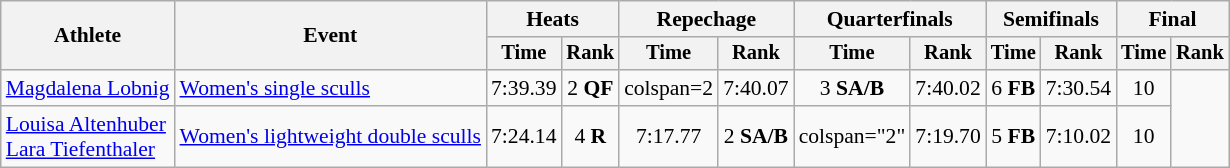<table class=wikitable style=font-size:90%;text-align:center>
<tr>
<th rowspan=2>Athlete</th>
<th rowspan=2>Event</th>
<th colspan=2>Heats</th>
<th colspan=2>Repechage</th>
<th colspan="2">Quarterfinals</th>
<th colspan="2">Semifinals</th>
<th colspan=2>Final</th>
</tr>
<tr style=font-size:95%>
<th>Time</th>
<th>Rank</th>
<th>Time</th>
<th>Rank</th>
<th>Time</th>
<th>Rank</th>
<th>Time</th>
<th>Rank</th>
<th>Time</th>
<th>Rank</th>
</tr>
<tr>
<td align=left><a href='#'>Magdalena Lobnig</a></td>
<td align=left><a href='#'>Women's single sculls</a></td>
<td>7:39.39</td>
<td>2 <strong>QF</strong></td>
<td>colspan=2 </td>
<td>7:40.07</td>
<td>3 <strong>SA/B</strong></td>
<td>7:40.02</td>
<td>6 <strong>FB</strong></td>
<td>7:30.54</td>
<td>10</td>
</tr>
<tr>
<td align=left><a href='#'>Louisa Altenhuber</a><br><a href='#'>Lara Tiefenthaler</a></td>
<td align=left><a href='#'>Women's lightweight double sculls</a></td>
<td>7:24.14</td>
<td>4 <strong>R</strong></td>
<td>7:17.77</td>
<td>2 <strong>SA/B</strong></td>
<td>colspan="2" </td>
<td>7:19.70</td>
<td>5 <strong>FB</strong></td>
<td>7:10.02</td>
<td>10</td>
</tr>
</table>
